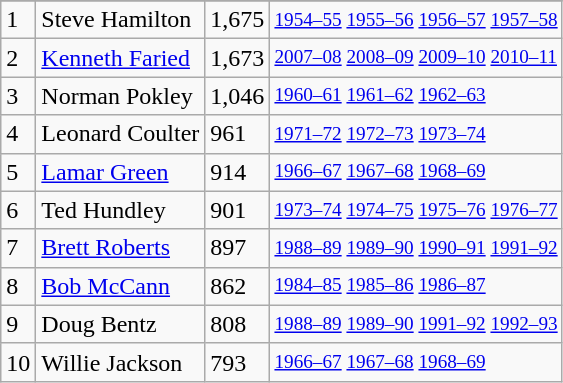<table class="wikitable">
<tr>
</tr>
<tr>
<td>1</td>
<td>Steve Hamilton</td>
<td>1,675</td>
<td style="font-size:80%;"><a href='#'>1954–55</a> <a href='#'>1955–56</a> <a href='#'>1956–57</a> <a href='#'>1957–58</a></td>
</tr>
<tr>
<td>2</td>
<td><a href='#'>Kenneth Faried</a></td>
<td>1,673</td>
<td style="font-size:80%;"><a href='#'>2007–08</a> <a href='#'>2008–09</a> <a href='#'>2009–10</a> <a href='#'>2010–11</a></td>
</tr>
<tr>
<td>3</td>
<td>Norman Pokley</td>
<td>1,046</td>
<td style="font-size:80%;"><a href='#'>1960–61</a> <a href='#'>1961–62</a> <a href='#'>1962–63</a></td>
</tr>
<tr>
<td>4</td>
<td>Leonard Coulter</td>
<td>961</td>
<td style="font-size:80%;"><a href='#'>1971–72</a> <a href='#'>1972–73</a> <a href='#'>1973–74</a></td>
</tr>
<tr>
<td>5</td>
<td><a href='#'>Lamar Green</a></td>
<td>914</td>
<td style="font-size:80%;"><a href='#'>1966–67</a> <a href='#'>1967–68</a> <a href='#'>1968–69</a></td>
</tr>
<tr>
<td>6</td>
<td>Ted Hundley</td>
<td>901</td>
<td style="font-size:80%;"><a href='#'>1973–74</a> <a href='#'>1974–75</a> <a href='#'>1975–76</a> <a href='#'>1976–77</a></td>
</tr>
<tr>
<td>7</td>
<td><a href='#'>Brett Roberts</a></td>
<td>897</td>
<td style="font-size:80%;"><a href='#'>1988–89</a> <a href='#'>1989–90</a> <a href='#'>1990–91</a> <a href='#'>1991–92</a></td>
</tr>
<tr>
<td>8</td>
<td><a href='#'>Bob McCann</a></td>
<td>862</td>
<td style="font-size:80%;"><a href='#'>1984–85</a> <a href='#'>1985–86</a> <a href='#'>1986–87</a></td>
</tr>
<tr>
<td>9</td>
<td>Doug Bentz</td>
<td>808</td>
<td style="font-size:80%;"><a href='#'>1988–89</a> <a href='#'>1989–90</a> <a href='#'>1991–92</a> <a href='#'>1992–93</a></td>
</tr>
<tr>
<td>10</td>
<td>Willie Jackson</td>
<td>793</td>
<td style="font-size:80%;"><a href='#'>1966–67</a> <a href='#'>1967–68</a> <a href='#'>1968–69</a></td>
</tr>
</table>
